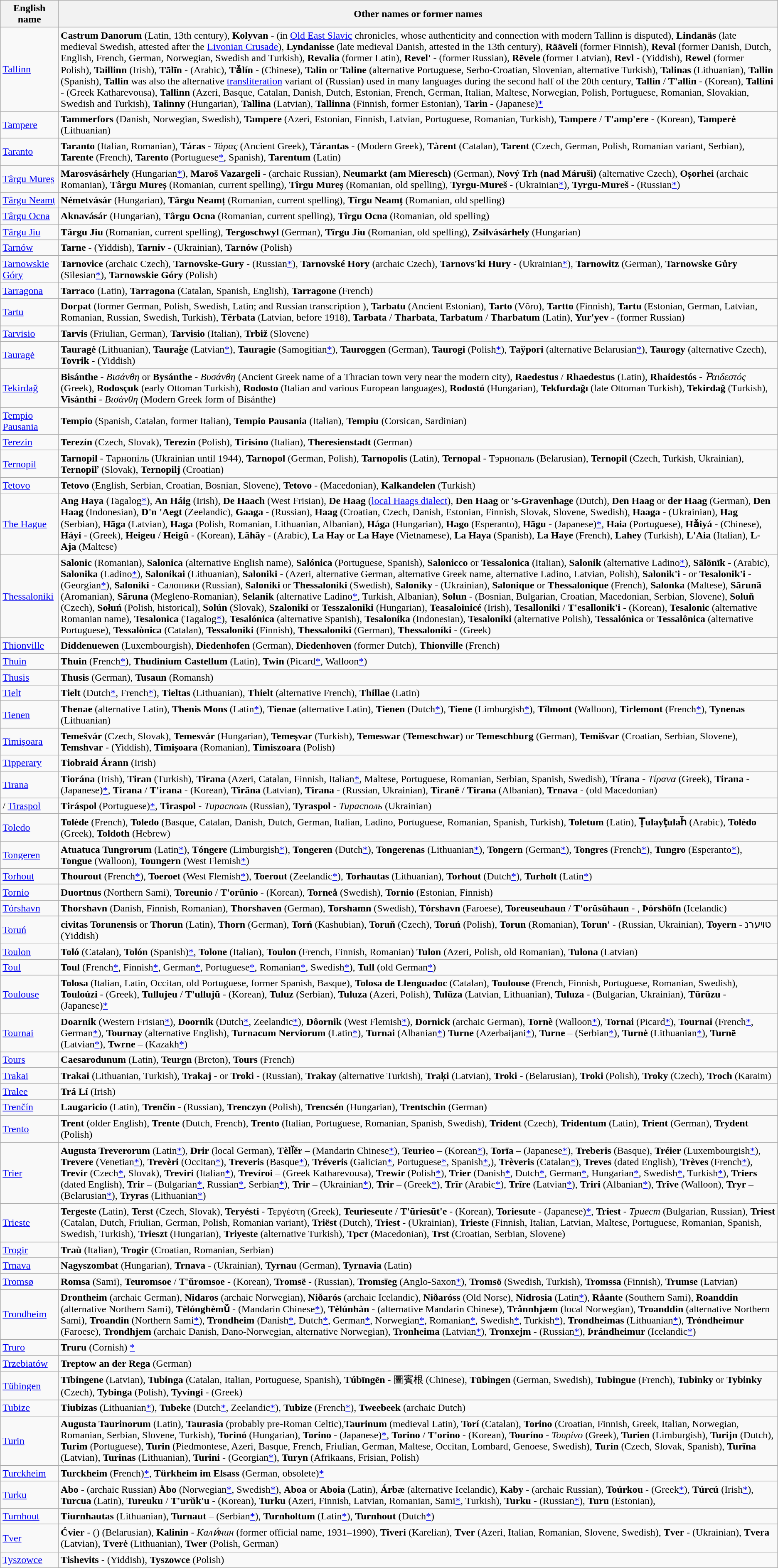<table class="wikitable">
<tr>
<th>English name</th>
<th>Other names or former names</th>
</tr>
<tr>
<td id="Tallinn"> <a href='#'>Tallinn</a></td>
<td><strong>Castrum Danorum</strong> (Latin, 13th century), <strong>Kolyvan</strong> -  (in <a href='#'>Old East Slavic</a> chronicles, whose authenticity and connection with modern Tallinn is disputed), <strong>Lindanäs</strong> (late medieval Swedish, attested after the <a href='#'>Livonian Crusade</a>), <strong>Lyndanisse</strong> (late medieval Danish, attested in the 13th century), <strong>Rääveli</strong> (former Finnish), <strong>Reval</strong> (former Danish, Dutch, English, French, German, Norwegian, Swedish and Turkish), <strong>Revalia</strong> (former Latin), <strong>Revel' </strong> -  (former Russian), <strong>Rēvele</strong> (former Latvian), <strong>Revl</strong> -  (Yiddish), <strong>Rewel</strong> (former Polish), <strong>Taillinn</strong> (Irish), <strong>Tālīn</strong> -  (Arabic), <strong>Tǎlín</strong> -  (Chinese), <strong>Talin</strong> or <strong>Taline</strong> (alternative Portuguese, Serbo-Croatian, Slovenian, alternative Turkish), <strong>Talinas</strong> (Lithuanian), <strong>Tallin</strong> (Spanish), <strong>Tallin</strong> was also the alternative <a href='#'>transliteration</a> variant of  (Russian) used in many languages during the second half of the 20th century, <strong>Tallin</strong> / <strong>T'allin</strong> -  (Korean), <strong>Tallíni</strong> -  (Greek Katharevousa), <strong>Tallinn</strong> (Azeri, Basque, Catalan, Danish, Dutch, Estonian, French, German, Italian, Maltese, Norwegian, Polish, Portuguese, Romanian, Slovakian, Swedish and Turkish), <strong>Talinny</strong> (Hungarian), <strong>Tallina</strong> (Latvian), <strong>Tallinna</strong> (Finnish, former Estonian), <strong>Tarin</strong> -  (Japanese)<a href='#'>*</a><br></td>
</tr>
<tr>
<td id="Tampere"> <a href='#'>Tampere</a></td>
<td><strong>Tammerfors</strong> (Danish, Norwegian, Swedish), <strong>Tampere</strong> (Azeri, Estonian, Finnish, Latvian, Portuguese, Romanian, Turkish), <strong>Tampere</strong> / <strong>T'amp'ere</strong> -  (Korean), <strong>Tamperė</strong> (Lithuanian)</td>
</tr>
<tr>
<td> <a href='#'>Taranto</a></td>
<td><strong>Taranto</strong> (Italian, Romanian), <strong>Táras</strong> - <em>Τάρας</em> (Ancient Greek), <strong>Tárantas</strong> -  (Modern Greek), <strong>Tàrent</strong> (Catalan), <strong>Tarent</strong> (Czech, German, Polish, Romanian variant, Serbian), <strong>Tarente</strong> (French), <strong>Tarento</strong> (Portuguese<a href='#'>*</a>, Spanish), <strong>Tarentum</strong> (Latin)</td>
</tr>
<tr>
<td id="Târgu Mureș"> <a href='#'>Târgu Mureș</a></td>
<td><strong>Marosvásárhely</strong> (Hungarian<a href='#'>*</a>), <strong>Maroš Vazargeli</strong> -  (archaic Russian), <strong>Neumarkt (am Mieresch)</strong> (German), <strong>Nový Trh (nad Máruši)</strong> (alternative Czech), <strong>Oșorhei</strong> (archaic Romanian), <strong>Târgu Mureș</strong> (Romanian, current spelling), <strong>Tîrgu Mureș</strong> (Romanian, old spelling), <strong>Tyrgu-Mureš</strong> -  (Ukrainian<a href='#'>*</a>), <strong>Tyrgu-Mureš</strong> -  (Russian<a href='#'>*</a>)<br></td>
</tr>
<tr>
<td> <a href='#'>Târgu Neamț</a></td>
<td><strong>Németvásár</strong> (Hungarian), <strong>Târgu Neamț</strong> (Romanian, current spelling), <strong>Tîrgu Neamț</strong> (Romanian, old spelling)</td>
</tr>
<tr>
<td> <a href='#'>Târgu Ocna</a></td>
<td><strong>Aknavásár</strong> (Hungarian), <strong>Târgu Ocna</strong> (Romanian, current spelling), <strong>Tîrgu Ocna</strong> (Romanian, old spelling)</td>
</tr>
<tr>
<td> <a href='#'>Târgu Jiu</a></td>
<td><strong>Târgu Jiu</strong> (Romanian, current spelling), <strong>Tergoschwyl</strong> (German), <strong>Tîrgu Jiu</strong> (Romanian, old spelling), <strong>Zsilvásárhely</strong> (Hungarian)</td>
</tr>
<tr>
<td id="Tarnów"> <a href='#'>Tarnów</a></td>
<td><strong>Tarne</strong> -  (Yiddish), <strong>Tarniv</strong> -  (Ukrainian), <strong>Tarnów</strong> (Polish)</td>
</tr>
<tr>
<td id="Tarnowskie Góry"> <a href='#'>Tarnowskie Góry</a></td>
<td><strong>Tarnovice</strong> (archaic Czech), <strong>Tarnovske-Gury</strong> -  (Russian<a href='#'>*</a>), <strong>Tarnovské Hory</strong> (archaic Czech), <strong>Tarnovs'ki Hury</strong> -  (Ukrainian<a href='#'>*</a>), <strong>Tarnowitz</strong> (German), <strong>Tarnowske Gůry</strong> (Silesian<a href='#'>*</a>), <strong>Tarnowskie Góry</strong> (Polish)</td>
</tr>
<tr>
<td> <a href='#'>Tarragona</a></td>
<td><strong>Tarraco</strong> (Latin), <strong>Tarragona</strong> (Catalan, Spanish, English), <strong>Tarragone</strong> (French)</td>
</tr>
<tr>
<td id="Tartu"> <a href='#'>Tartu</a></td>
<td><strong>Dorpat</strong> (former German, Polish, Swedish, Latin; and Russian transcription ), <strong>Tarbatu</strong> (Ancient Estonian), <strong>Tarto</strong> (Võro), <strong>Tartto</strong> (Finnish), <strong>Tartu</strong> (Estonian, German, Latvian, Romanian, Russian, Swedish, Turkish), <strong>Tērbata</strong> (Latvian, before 1918), <strong>Tarbata</strong> / <strong>Tharbata</strong>, <strong>Tarbatum</strong> / <strong>Tharbatum</strong> (Latin), <strong>Yur'yev</strong> -  (former Russian)</td>
</tr>
<tr>
<td> <a href='#'>Tarvisio</a></td>
<td><strong>Tarvis</strong> (Friulian, German), <strong>Tarvisio</strong> (Italian), <strong>Trbiž</strong> (Slovene)</td>
</tr>
<tr>
<td id="Tauragė"> <a href='#'>Tauragė</a></td>
<td><strong>Tauragė</strong> (Lithuanian), <strong>Tauraģe</strong> (Latvian<a href='#'>*</a>), <strong>Tauragie</strong> (Samogitian<a href='#'>*</a>), <strong>Tauroggen</strong> (German), <strong>Taurogi</strong> (Polish<a href='#'>*</a>), <strong>Таўрогі</strong> (alternative Belarusian<a href='#'>*</a>), <strong>Taurogy</strong> (alternative Czech), <strong>Tovrik</strong> -  (Yiddish)</td>
</tr>
<tr>
<td id="Tekirdağ"> <a href='#'>Tekirdağ</a></td>
<td><strong>Bisánthe</strong> - <em>Βισάνθη</em> or <strong>Bysánthe</strong> - <em>Βυσάνθη</em> (Ancient Greek name of a Thracian town very near the modern city), <strong>Raedestus</strong> / <strong>Rhaedestus</strong> (Latin), <strong>Rhaidestós</strong> - <em>Ῥαιδεστός</em> (Greek), <strong>Rodosçuk</strong> (early Ottoman Turkish), <strong>Rodosto</strong> (Italian and various European languages), <strong>Rodostó</strong> (Hungarian), <strong>Tekfurdağı</strong> (late Ottoman Turkish), <strong>Tekirdağ</strong> (Turkish), <strong>Visánthi</strong> - <em>Βισάνθη</em> (Modern Greek form of Bisánthe)</td>
</tr>
<tr>
<td> <a href='#'>Tempio Pausania</a></td>
<td><strong>Tempio</strong> (Spanish, Catalan, former Italian), <strong>Tempio Pausania</strong> (Italian), <strong>Tempiu</strong> (Corsican, Sardinian)</td>
</tr>
<tr>
<td> <a href='#'>Terezín</a></td>
<td><strong>Terezín</strong> (Czech, Slovak), <strong>Terezin</strong> (Polish), <strong>Tirisino</strong> (Italian), <strong>Theresienstadt</strong> (German)</td>
</tr>
<tr>
<td> <a href='#'>Ternopil</a></td>
<td><strong>Tarnopil</strong> - Тарнопіль (Ukrainian until 1944), <strong>Tarnopol</strong> (German, Polish), <strong>Tarnopolis</strong> (Latin), <strong>Ternopal</strong> - Тэрнопаль (Belarusian), <strong>Ternopil</strong> (Czech, Turkish, Ukrainian), <strong>Ternopiľ</strong> (Slovak), <strong>Ternopilj</strong> (Croatian)</td>
</tr>
<tr>
<td> <a href='#'>Tetovo</a></td>
<td><strong>Tetovo</strong> (English, Serbian, Croatian, Bosnian, Slovene), <strong>Tetovo</strong> -  (Macedonian), <strong>Kalkandelen</strong> (Turkish)</td>
</tr>
<tr>
<td> <a href='#'>The Hague</a></td>
<td><strong>Ang Haya</strong> (Tagalog<a href='#'>*</a>), <strong>An Háig</strong> (Irish), <strong>De Haach</strong> (West Frisian), <strong>De Haag</strong> (<a href='#'>local Haags dialect</a>), <strong>Den Haag</strong> or <strong>'s-Gravenhage</strong> (Dutch), <strong>Den Haag</strong> or <strong>der Haag</strong> (German), <strong>Den Haag</strong> (Indonesian), <strong>D'n 'Aegt</strong> (Zeelandic), <strong>Gaaga</strong> -  (Russian), <strong>Haag</strong> (Croatian, Czech, Danish, Estonian, Finnish, Slovak, Slovene, Swedish), <strong>Haaga</strong> -  (Ukrainian), <strong>Hag</strong> (Serbian), <strong>Hāga</strong> (Latvian), <strong>Haga</strong> (Polish, Romanian, Lithuanian, Albanian), <strong>Hága</strong> (Hungarian), <strong>Hago</strong> (Esperanto), <strong>Hāgu</strong> -  (Japanese)<a href='#'>*</a>, <strong>Haia</strong> (Portuguese), <strong>Hǎiyá</strong> -  (Chinese), <strong>Ηáyi</strong> -  (Greek), <strong>Heigeu</strong> / <strong>Heigŭ</strong> -  (Korean), <strong>Lāhāy</strong> -  (Arabic), <strong>La Hay</strong> or <strong>La Haye</strong> (Vietnamese), <strong>La Haya</strong> (Spanish), <strong>La Haye</strong> (French), <strong>Lahey</strong> (Turkish), <strong>L'Aia</strong> (Italian), <strong>L-Aja</strong> (Maltese)</td>
</tr>
<tr>
<td id="Thessaloniki"> <a href='#'>Thessaloniki</a></td>
<td><strong>Salonic</strong> (Romanian), <strong>Salonica</strong> (alternative English name), <strong>Salónica</strong> (Portuguese, Spanish), <strong>Salonicco</strong> or <strong>Tessalonica</strong> (Italian), <strong>Salonik</strong> (alternative Ladino<a href='#'>*</a>), <strong>Sālōnīk</strong> -  (Arabic), <strong>Salonika</strong> (Ladino<a href='#'>*</a>), <strong>Salonikai</strong> (Lithuanian), <strong>Saloniki</strong> - <em></em> (Azeri, alternative German, alternative Greek name, alternative Ladino, Latvian, Polish), <strong>Salonik'i</strong> -  or <strong>Tesalonik'i</strong> -  (Georgian<a href='#'>*</a>), <strong>Saloniki</strong> - Салоники (Russian), <strong>Saloniki</strong> or <strong>Thessaloniki</strong> (Swedish), <strong>Saloniky</strong> -  (Ukrainian), <strong>Salonique</strong> or <strong>Thessalonique</strong> (French), <strong>Salonka</strong> (Maltese), <strong>Sãrunã</strong> (Aromanian), <strong>Săruna</strong> (Megleno-Romanian), <strong>Selanik</strong> (alternative Ladino<a href='#'>*</a>, Turkish, Albanian), <strong>Solun</strong> -  (Bosnian, Bulgarian, Croatian, Macedonian, Serbian, Slovene), <strong>Soluň</strong> (Czech), <strong>Sołuń</strong> (Polish, historical), <strong>Solún</strong> (Slovak), <strong>Szaloniki</strong> or <strong>Tesszaloniki</strong> (Hungarian), <strong>Teasaloinicé</strong> (Irish), <strong>Tesalloniki</strong> / <strong>T'esallonik'i</strong> -  (Korean), <strong>Tesalonic</strong> (alternative Romanian name), <strong>Tesalonica</strong> (Tagalog<a href='#'>*</a>), <strong>Tesalónica</strong> (alternative Spanish), <strong>Tesalonika</strong> (Indonesian), <strong>Tesaloniki</strong> (alternative Polish), <strong>Tessalónica</strong> or <strong>Tessalônica</strong> (alternative Portuguese), <strong>Tessalònica</strong> (Catalan), <strong>Tessaloniki</strong> (Finnish), <strong>Thessaloniki</strong> (German), <strong>Thessaloníki</strong> -  (Greek)<br></td>
</tr>
<tr>
<td> <a href='#'>Thionville</a></td>
<td><strong>Diddenuewen</strong> (Luxembourgish), <strong>Diedenhofen</strong> (German), <strong>Diedenhoven</strong> (former Dutch), <strong>Thionville</strong> (French)</td>
</tr>
<tr>
<td><strong></strong> <a href='#'>Thuin</a></td>
<td><strong>Thuin</strong> (French<a href='#'>*</a>), <strong>Thudinium Castellum</strong> (Latin), <strong>Twin</strong> (Picard<a href='#'>*</a>, Walloon<a href='#'>*</a>)</td>
</tr>
<tr>
<td> <a href='#'>Thusis</a></td>
<td><strong>Thusis</strong> (German), <strong>Tusaun</strong> (Romansh)</td>
</tr>
<tr>
<td><strong></strong> <a href='#'>Tielt</a></td>
<td><strong>Tielt</strong> (Dutch<a href='#'>*</a>, French<a href='#'>*</a>), <strong>Tieltas</strong> (Lithuanian), <strong>Thielt</strong> (alternative French), <strong>Thillae</strong> (Latin)</td>
</tr>
<tr>
<td><strong></strong> <a href='#'>Tienen</a></td>
<td><strong>Thenae</strong> (alternative Latin), <strong>Thenis Mons</strong> (Latin<a href='#'>*</a>), <strong>Tienae</strong> (alternative Latin), <strong>Tienen</strong> (Dutch<a href='#'>*</a>), <strong>Tiene</strong> (Limburgish<a href='#'>*</a>), <strong>Tîlmont</strong> (Walloon), <strong>Tirlemont</strong> (French<a href='#'>*</a>), <strong>Tynenas</strong> (Lithuanian)</td>
</tr>
<tr>
<td id="Timișoara"> <a href='#'>Timișoara</a></td>
<td><strong>Temešvár</strong> (Czech, Slovak), <strong>Temesvár</strong> (Hungarian), <strong>Temeşvar</strong> (Turkish), <strong>Temeswar</strong> (<strong>Temeschwar</strong>) or <strong>Temeschburg</strong> (German), <strong>Temišvar</strong> (Croatian, Serbian, Slovene), <strong>Temshvar</strong> -  (Yiddish), <strong>Timișoara</strong> (Romanian), <strong>Timiszoara</strong> (Polish)</td>
</tr>
<tr>
<td> <a href='#'>Tipperary</a></td>
<td><strong>Tiobraid Árann</strong> (Irish)</td>
</tr>
<tr>
<td> <a href='#'>Tirana</a></td>
<td><strong>Tiorána</strong> (Irish), <strong>Tiran</strong> (Turkish), <strong>Tirana</strong> (Azeri, Catalan, Finnish, Italian<a href='#'>*</a>, Maltese, Portuguese, Romanian, Serbian, Spanish, Swedish), <strong>Tírana</strong> - <em>Τίρανα</em> (Greek), <strong>Tirana</strong> -  (Japanese)<a href='#'>*</a>, <strong>Tirana</strong> / <strong>T'irana</strong> -  (Korean), <strong>Tirāna</strong> (Latvian), <strong>Tirana</strong> -  (Russian, Ukrainian), <strong>Tiranë</strong> / <strong>Tirana</strong> (Albanian), <strong>Trnava</strong> -  (old Macedonian)</td>
</tr>
<tr>
<td>/ <a href='#'>Tiraspol</a></td>
<td><strong>Tiráspol</strong> (Portuguese)<a href='#'>*</a>, <strong>Tiraspol</strong> - <em>Тирасполь</em> (Russian), <strong>Tyraspol</strong> - <em>Тирасполь</em> (Ukrainian)</td>
</tr>
<tr>
<td> <a href='#'>Toledo</a></td>
<td><strong>Tolède</strong> (French), <strong>Toledo</strong> (Basque, Catalan, Danish, Dutch, German, Italian, Ladino, Portuguese, Romanian, Spanish, Turkish), <strong>Toletum</strong> (Latin), <strong>Ṭulayṭulaḧ</strong>  (Arabic), <strong>Tolédo</strong>  (Greek), <strong>Toldoth</strong>  (Hebrew)</td>
</tr>
<tr>
<td> <a href='#'>Tongeren</a></td>
<td><strong>Atuatuca Tungrorum</strong> (Latin<a href='#'>*</a>), <strong>Tóngere</strong> (Limburgish<a href='#'>*</a>), <strong>Tongeren</strong> (Dutch<a href='#'>*</a>), <strong>Tongerenas</strong> (Lithuanian<a href='#'>*</a>), <strong>Tongern</strong> (German<a href='#'>*</a>), <strong>Tongres</strong> (French<a href='#'>*</a>), <strong>Tungro</strong> (Esperanto<a href='#'>*</a>), <strong>Tongue</strong> (Walloon), <strong>Toungern</strong> (West Flemish<a href='#'>*</a>)</td>
</tr>
<tr>
<td> <a href='#'>Torhout</a></td>
<td><strong>Thourout</strong> (French<a href='#'>*</a>), <strong>Toeroet</strong> (West Flemish<a href='#'>*</a>), <strong>Toerout</strong> (Zeelandic<a href='#'>*</a>), <strong>Torhautas</strong> (Lithuanian), <strong>Torhout</strong> (Dutch<a href='#'>*</a>), <strong>Turholt</strong> (Latin<a href='#'>*</a>)</td>
</tr>
<tr>
<td> <a href='#'>Tornio</a></td>
<td><strong>Duortnus</strong> (Northern Sami), <strong>Toreunio</strong> / <strong>T'orŭnio</strong> -  (Korean), <strong>Torneå</strong> (Swedish), <strong>Tornio</strong> (Estonian, Finnish)</td>
</tr>
<tr>
<td> <a href='#'>Tórshavn</a></td>
<td><strong>Thorshavn</strong> (Danish, Finnish, Romanian), <strong>Thorshaven</strong> (German), <strong>Torshamn</strong> (Swedish), <strong>Tórshavn</strong> (Faroese), <strong>Toreuseuhaun</strong> / <strong>T'orŭsŭhaun</strong> - , <strong>Þórshöfn</strong> (Icelandic)</td>
</tr>
<tr>
<td> <a href='#'>Toruń</a></td>
<td><strong>civitas Torunensis</strong> or <strong>Thorun</strong> (Latin), <strong>Thorn</strong> (German), <strong>Torń</strong> (Kashubian), <strong>Toruň</strong> (Czech), <strong>Toruń</strong> (Polish), <strong>Torun</strong> (Romanian), <strong>Torun' </strong> -  (Russian, Ukrainian), <strong>Toyern</strong> - טױערנ (Yiddish)</td>
</tr>
<tr>
<td> <a href='#'>Toulon</a></td>
<td><strong>Toló</strong> (Catalan), <strong>Tolón</strong> (Spanish)<a href='#'>*</a>, <strong>Tolone</strong> (Italian), <strong>Toulon</strong> (French, Finnish, Romanian) <strong>Tulon</strong> (Azeri, Polish, old Romanian), <strong>Tulona</strong> (Latvian)</td>
</tr>
<tr>
<td> <a href='#'>Toul</a></td>
<td><strong>Toul</strong> (French<a href='#'>*</a>, Finnish<a href='#'>*</a>, German<a href='#'>*</a>, Portuguese<a href='#'>*</a>, Romanian<a href='#'>*</a>, Swedish<a href='#'>*</a>), <strong>Tull</strong> (old German<a href='#'>*</a>)</td>
</tr>
<tr>
<td> <a href='#'>Toulouse</a></td>
<td><strong>Tolosa</strong> (Italian, Latin, Occitan, old Portuguese, former Spanish, Basque), <strong>Tolosa de Llenguadoc</strong> (Catalan), <strong>Toulouse</strong> (French, Finnish, Portuguese, Romanian, Swedish), <strong>Touloúzi</strong> -  (Greek), <strong>Tullujeu</strong> / <strong>T'ullujŭ</strong> -  (Korean), <strong>Tuluz</strong> (Serbian), <strong>Tuluza</strong> (Azeri, Polish), <strong>Tulūza</strong> (Latvian, Lithuanian), <strong>Tuluza</strong> -  (Bulgarian, Ukrainian), <strong>Tūrūzu</strong> -  (Japanese)<a href='#'>*</a></td>
</tr>
<tr>
<td> <a href='#'>Tournai</a></td>
<td><strong>Doarnik</strong> (Western Frisian<a href='#'>*</a>), <strong>Doornik</strong> (Dutch<a href='#'>*</a>, Zeelandic<a href='#'>*</a>), <strong>Dôornik</strong> (West Flemish<a href='#'>*</a>), <strong>Dornick</strong> (archaic German), <strong>Tornè</strong> (Walloon<a href='#'>*</a>), <strong>Tornai</strong> (Picard<a href='#'>*</a>), <strong>Tournai</strong> (French<a href='#'>*</a>, German<a href='#'>*</a>), <strong>Tournay</strong> (alternative English), <strong>Turnacum Nerviorum</strong> (Latin<a href='#'>*</a>), <strong>Turnai</strong> (Albanian<a href='#'>*</a>) <strong>Turne</strong> (Azerbaijani<a href='#'>*</a>), <strong>Turne</strong> –  (Serbian<a href='#'>*</a>), <strong>Turnė</strong> (Lithuanian<a href='#'>*</a>), <strong>Turnē</strong> (Latvian<a href='#'>*</a>), <strong>Twrne</strong> –  (Kazakh<a href='#'>*</a>)</td>
</tr>
<tr>
<td> <a href='#'>Tours</a></td>
<td><strong>Caesarodunum</strong> (Latin), <strong>Teurgn</strong> (Breton), <strong>Tours</strong> (French)</td>
</tr>
<tr>
<td id="Trakai"> <a href='#'>Trakai</a></td>
<td><strong>Trakai</strong> (Lithuanian, Turkish), <strong>Trakaj</strong> -  or <strong>Troki</strong> -  (Russian), <strong>Trakay</strong> (alternative Turkish), <strong>Traķi</strong> (Latvian), <strong>Troki</strong> -  (Belarusian), <strong>Troki</strong> (Polish), <strong>Troky</strong> (Czech), <strong>Troch</strong> (Karaim)</td>
</tr>
<tr>
<td> <a href='#'>Tralee</a></td>
<td><strong>Trá Lí</strong> (Irish)</td>
</tr>
<tr>
<td id="Trenčín"> <a href='#'>Trenčín</a></td>
<td><strong>Laugaricio</strong> (Latin), <strong>Trenčin</strong> -  (Russian), <strong>Trenczyn</strong> (Polish), <strong>Trencsén</strong> (Hungarian), <strong>Trentschin</strong> (German)</td>
</tr>
<tr>
<td> <a href='#'>Trento</a></td>
<td><strong>Trent</strong> (older English), <strong>Trente</strong> (Dutch, French), <strong>Trento</strong> (Italian, Portuguese, Romanian, Spanish, Swedish), <strong>Trident</strong> (Czech), <strong>Tridentum</strong> (Latin), <strong>Trient</strong> (German), <strong>Trydent</strong> (Polish)</td>
</tr>
<tr>
<td id="Trier"> <a href='#'>Trier</a></td>
<td><strong>Augusta Treverorum</strong> (Latin<a href='#'>*</a>), <strong>Drir</strong> (local German), <strong>Tèlǐěr</strong> –  (Mandarin Chinese<a href='#'>*</a>), <strong>Teurieo</strong> –  (Korean<a href='#'>*</a>), <strong>Torīa</strong> –  (Japanese<a href='#'>*</a>), <strong>Treberis</strong> (Basque), <strong>Tréier</strong> (Luxembourgish<a href='#'>*</a>), <strong>Trevere</strong> (Venetian<a href='#'>*</a>), <strong>Trevèri</strong> (Occitan<a href='#'>*</a>), <strong>Treveris</strong> (Basque<a href='#'>*</a>), <strong>Tréveris</strong> (Galician<a href='#'>*</a>,  Portuguese<a href='#'>*</a>, Spanish<a href='#'>*</a>,), <strong>Trèveris</strong> (Catalan<a href='#'>*</a>), <strong>Treves</strong> (dated English), <strong>Trèves</strong> (French<a href='#'>*</a>), <strong>Trevír</strong> (Czech<a href='#'>*</a>, Slovak), <strong>Treviri</strong> (Italian<a href='#'>*</a>), <strong>Trevíroi</strong> –  (Greek Katharevousa), <strong>Trewir</strong> (Polish<a href='#'>*</a>), <strong>Trier</strong> (Danish<a href='#'>*</a>, Dutch<a href='#'>*</a>, German<a href='#'>*</a>, Hungarian<a href='#'>*</a>, Swedish<a href='#'>*</a>, Turkish<a href='#'>*</a>), <strong>Triers</strong> (dated English), <strong>Trir</strong> –  (Bulgarian<a href='#'>*</a>, Russian<a href='#'>*</a>, Serbian<a href='#'>*</a>), <strong>Trir</strong> –  (Ukrainian<a href='#'>*</a>), <strong>Trir</strong> –  (Greek<a href='#'>*</a>), <strong>Trīr</strong>  (Arabic<a href='#'>*</a>), <strong>Trīre</strong> (Latvian<a href='#'>*</a>), <strong>Triri</strong> (Albanian<a href='#'>*</a>), <strong>Trîve</strong> (Walloon), <strong>Tryr</strong> –  (Belarusian<a href='#'>*</a>), <strong>Tryras</strong> (Lithuanian<a href='#'>*</a>)</td>
</tr>
<tr>
<td id="Trieste"> <a href='#'>Trieste</a></td>
<td><strong>Tergeste</strong> (Latin), <strong>Terst</strong> (Czech, Slovak), <strong>Teryésti</strong> - Τεργέστη (Greek), <strong>Teurieseute</strong> / <strong>T'ŭriesŭt'e</strong> -  (Korean), <strong>Toriesute</strong> -  (Japanese)<a href='#'>*</a>, <strong>Triest</strong> - <em>Триест</em> (Bulgarian, Russian), <strong>Triest</strong> (Catalan, Dutch, Friulian, German, Polish, Romanian variant), <strong>Triëst</strong> (Dutch), <strong>Triest</strong> -  (Ukrainian), <strong>Trieste</strong> (Finnish, Italian, Latvian, Maltese, Portuguese, Romanian, Spanish, Swedish, Turkish), <strong>Trieszt</strong> (Hungarian), <strong>Triyeste</strong> (alternative Turkish), <strong>Трст</strong> (Macedonian), <strong>Trst</strong> (Croatian, Serbian, Slovene)<br></td>
</tr>
<tr>
<td> <a href='#'>Trogir</a></td>
<td><strong>Traù</strong> (Italian), <strong>Trogir</strong> (Croatian, Romanian, Serbian)</td>
</tr>
<tr>
<td id="Trnava"> <a href='#'>Trnava</a></td>
<td><strong>Nagyszombat</strong> (Hungarian), <strong>Trnava</strong> -  (Ukrainian), <strong>Tyrnau</strong> (German), <strong>Tyrnavia</strong> (Latin)</td>
</tr>
<tr>
<td id="Tromsø"> <a href='#'>Tromsø</a></td>
<td><strong>Romsa</strong> (Sami), <strong>Teuromsoe</strong> / <strong>T'ŭromsoe</strong> -  (Korean), <strong>Tromsë</strong> -  (Russian), <strong>Tromsīeg</strong> (Anglo-Saxon<a href='#'>*</a>), <strong>Tromsö</strong> (Swedish, Turkish), <strong>Tromssa</strong> (Finnish), <strong>Trumse</strong> (Latvian)</td>
</tr>
<tr>
<td id="Trondheim"> <a href='#'>Trondheim</a></td>
<td><strong>Drontheim</strong> (archaic German), <strong>Nidaros</strong> (archaic Norwegian), <strong>Niðarós</strong> (archaic Icelandic), <strong>Niðaróss</strong> (Old Norse), <strong>Nidrosia</strong> (Latin<a href='#'>*</a>), <strong>Råante</strong> (Southern Sami), <strong>Roanddin</strong> (alternative Northern Sami), <strong>Tèlónghèmǔ</strong> -  (Mandarin Chinese<a href='#'>*</a>), <strong>Tèlúnhàn</strong> -  (alternative Mandarin Chinese), <strong>Trånnhjæm</strong> (local Norwegian), <strong>Troanddin</strong> (alternative Northern Sami), <strong>Troandin</strong> (Northern Sami<a href='#'>*</a>), <strong>Trondheim</strong> (Danish<a href='#'>*</a>, Dutch<a href='#'>*</a>, German<a href='#'>*</a>, Norwegian<a href='#'>*</a>, Romanian<a href='#'>*</a>, Swedish<a href='#'>*</a>, Turkish<a href='#'>*</a>), <strong>Trondheimas</strong> (Lithuanian<a href='#'>*</a>), <strong>Tróndheimur</strong> (Faroese), <strong>Trondhjem</strong> (archaic Danish, Dano-Norwegian, alternative Norwegian), <strong>Tronheima</strong> (Latvian<a href='#'>*</a>), <strong>Tronxejm</strong> -  (Russian<a href='#'>*</a>), <strong>Þrándheimur</strong> (Icelandic<a href='#'>*</a>)<br></td>
</tr>
<tr>
<td> <a href='#'>Truro</a></td>
<td><strong>Truru</strong> (Cornish) <a href='#'>*</a></td>
</tr>
<tr>
<td> <a href='#'>Trzebiatów</a></td>
<td><strong>Treptow an der Rega</strong> (German)</td>
</tr>
<tr>
<td> <a href='#'>Tübingen</a></td>
<td><strong>Tībingene</strong> (Latvian), <strong>Tubinga</strong> (Catalan, Italian, Portuguese, Spanish), <strong>Túbīngēn</strong> - 圖賓根 (Chinese), <strong>Tübingen</strong> (German, Swedish), <strong>Tubingue</strong> (French), <strong>Tubinky</strong> or <strong>Tybinky</strong> (Czech), <strong>Tybinga</strong> (Polish), <strong>Tyvíngi</strong> -  (Greek)</td>
</tr>
<tr>
<td> <a href='#'>Tubize</a></td>
<td><strong>Tiubizas</strong> (Lithuanian<a href='#'>*</a>), <strong>Tubeke</strong> (Dutch<a href='#'>*</a>, Zeelandic<a href='#'>*</a>), <strong>Tubize</strong> (French<a href='#'>*</a>), <strong>Tweebeek</strong> (archaic Dutch)</td>
</tr>
<tr>
<td> <a href='#'>Turin</a></td>
<td><strong>Augusta Taurinorum</strong> (Latin), <strong>Taurasia</strong> (probably pre-Roman Celtic),<strong>Taurinum</strong> (medieval Latin), <strong>Torí</strong> (Catalan), <strong>Torino</strong> (Croatian, Finnish, Greek, Italian, Norwegian, Romanian, Serbian, Slovene, Turkish), <strong>Torinó</strong> (Hungarian), <strong>Torino</strong> -  (Japanese)<a href='#'>*</a>, <strong>Torino</strong> / <strong>T'orino</strong> -  (Korean), <strong>Touríno</strong> - <em>Τουρίνο</em> (Greek), <strong>Turien</strong> (Limburgish), <strong>Turijn</strong> (Dutch), <strong>Turim</strong> (Portuguese), <strong>Turin</strong> (Piedmontese, Azeri, Basque, French, Friulian, German, Maltese, Occitan, Lombard, Genoese, Swedish), <strong>Turín</strong> (Czech, Slovak, Spanish), <strong>Turīna</strong> (Latvian), <strong>Turinas</strong> (Lithuanian), <strong>Turini</strong> -  (Georgian<a href='#'>*</a>), <strong>Turyn</strong> (Afrikaans, Frisian, Polish)</td>
</tr>
<tr>
<td> <a href='#'>Turckheim</a></td>
<td><strong>Turckheim</strong> (French)<a href='#'>*</a>, <strong>Türkheim im Elsass</strong> (German, obsolete)<a href='#'>*</a></td>
</tr>
<tr>
<td id="Turku"> <a href='#'>Turku</a></td>
<td><strong>Abo</strong> -  (archaic Russian) <strong>Åbo</strong> (Norwegian<a href='#'>*</a>, Swedish<a href='#'>*</a>), <strong>Aboa</strong> or <strong>Aboia</strong> (Latin), <strong>Árbæ</strong> (alternative Icelandic), <strong>Kaby</strong> -  (archaic Russian), <strong>Toúrkou</strong> -  (Greek<a href='#'>*</a>), <strong>Túrcú</strong> (Irish<a href='#'>*</a>), <strong>Turcua</strong> (Latin), <strong>Tureuku</strong> / <strong>T'urŭk'u</strong> -  (Korean), <strong>Turku</strong> (Azeri, Finnish, Latvian, Romanian, Sami<a href='#'>*</a>, Turkish), <strong>Turku</strong> -  (Russian<a href='#'>*</a>), <strong>Turu</strong> (Estonian),</td>
</tr>
<tr>
<td> <a href='#'>Turnhout</a></td>
<td><strong>Tiurnhautas</strong> (Lithuanian), <strong>Turnaut</strong> –  (Serbian<a href='#'>*</a>), <strong>Turnholtum</strong> (Latin<a href='#'>*</a>), <strong>Turnhout</strong> (Dutch<a href='#'>*</a>)</td>
</tr>
<tr>
<td> <a href='#'>Tver</a></td>
<td><strong>Ćvier</strong> -  () (Belarusian), <strong>Kalinin</strong> - <em>Кали́нин</em> (former official name, 1931–1990), <strong>Tiveri</strong> (Karelian), <strong>Tver</strong> (Azeri, Italian, Romanian, Slovene, Swedish), <strong>Tver</strong> -  (Ukrainian), <strong>Tvera</strong> (Latvian), <strong>Tverė</strong> (Lithuanian), <strong>Twer</strong> (Polish, German)</td>
</tr>
<tr>
<td> <a href='#'>Tyszowce</a></td>
<td><strong>Tishevits</strong> -  (Yiddish), <strong>Tyszowce</strong> (Polish)</td>
</tr>
</table>
